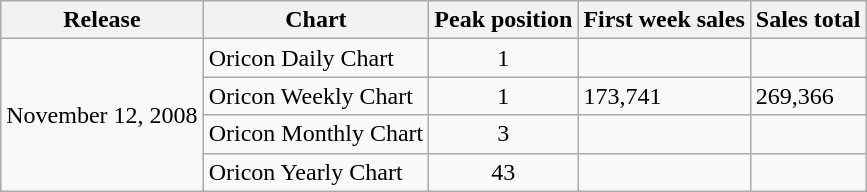<table class="wikitable">
<tr>
<th>Release</th>
<th>Chart</th>
<th>Peak position</th>
<th>First week sales</th>
<th>Sales total</th>
</tr>
<tr>
<td rowspan="4">November 12, 2008</td>
<td>Oricon Daily Chart</td>
<td align="center">1</td>
<td></td>
<td></td>
</tr>
<tr>
<td>Oricon Weekly Chart</td>
<td align="center">1</td>
<td>173,741</td>
<td>269,366</td>
</tr>
<tr>
<td>Oricon Monthly Chart</td>
<td align="center">3</td>
<td></td>
<td></td>
</tr>
<tr>
<td>Oricon Yearly Chart</td>
<td align="center">43</td>
<td></td>
<td></td>
</tr>
</table>
